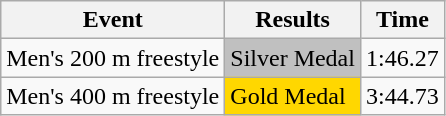<table class="wikitable">
<tr>
<th>Event</th>
<th>Results</th>
<th>Time</th>
</tr>
<tr>
<td>Men's 200 m freestyle</td>
<td bgcolor="Silver">Silver Medal</td>
<td>1:46.27</td>
</tr>
<tr>
<td>Men's 400 m freestyle</td>
<td bgcolor="Gold">Gold Medal</td>
<td>3:44.73</td>
</tr>
</table>
